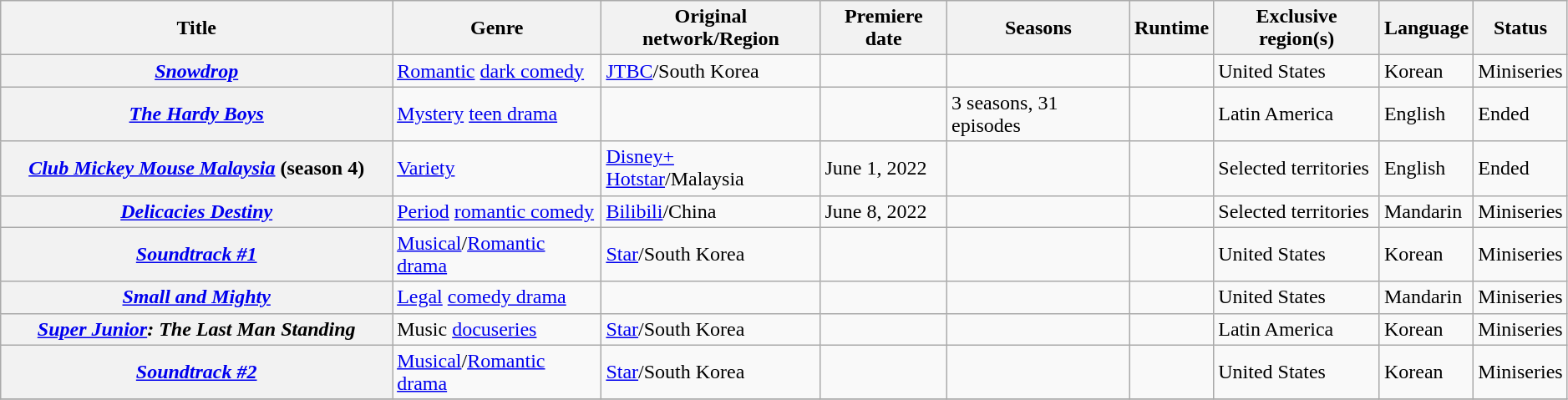<table class="wikitable plainrowheaders sortable" style="width:99%;">
<tr>
<th scope="col" style="width:25%;">Title</th>
<th scope="col">Genre</th>
<th scope="col">Original network/Region</th>
<th scope="col">Premiere date</th>
<th scope="col">Seasons</th>
<th scope="col">Runtime</th>
<th scope="col">Exclusive region(s)</th>
<th scope="col">Language</th>
<th scope="col">Status</th>
</tr>
<tr>
<th scope="row"><em><a href='#'>Snowdrop</a></em></th>
<td><a href='#'>Romantic</a> <a href='#'>dark comedy</a></td>
<td><a href='#'>JTBC</a>/South Korea</td>
<td></td>
<td></td>
<td></td>
<td>United States</td>
<td>Korean</td>
<td>Miniseries</td>
</tr>
<tr>
<th scope="row"><em><a href='#'>The Hardy Boys</a></em></th>
<td><a href='#'>Mystery</a> <a href='#'>teen drama</a></td>
<td></td>
<td></td>
<td>3 seasons, 31 episodes</td>
<td></td>
<td>Latin America</td>
<td>English</td>
<td>Ended</td>
</tr>
<tr>
<th scope="row"><em><a href='#'>Club Mickey Mouse Malaysia</a></em> (season 4)</th>
<td><a href='#'>Variety</a></td>
<td><a href='#'>Disney+ Hotstar</a>/Malaysia</td>
<td>June 1, 2022</td>
<td></td>
<td></td>
<td>Selected territories</td>
<td>English</td>
<td>Ended</td>
</tr>
<tr>
<th scope="row"><em><a href='#'>Delicacies Destiny</a></em></th>
<td><a href='#'>Period</a> <a href='#'>romantic comedy</a></td>
<td><a href='#'>Bilibili</a>/China</td>
<td>June 8, 2022</td>
<td></td>
<td></td>
<td>Selected territories</td>
<td>Mandarin</td>
<td>Miniseries</td>
</tr>
<tr>
<th scope="row"><em><a href='#'>Soundtrack #1</a></em></th>
<td><a href='#'>Musical</a>/<a href='#'>Romantic drama</a></td>
<td><a href='#'>Star</a>/South Korea</td>
<td></td>
<td></td>
<td></td>
<td>United States</td>
<td>Korean</td>
<td>Miniseries</td>
</tr>
<tr>
<th scope="row"><em><a href='#'>Small and Mighty</a></em></th>
<td><a href='#'>Legal</a> <a href='#'>comedy drama</a></td>
<td></td>
<td></td>
<td></td>
<td></td>
<td>United States</td>
<td>Mandarin</td>
<td>Miniseries</td>
</tr>
<tr>
<th scope="row"><em><a href='#'>Super Junior</a>: The Last Man Standing</em></th>
<td>Music <a href='#'>docuseries</a></td>
<td><a href='#'>Star</a>/South Korea</td>
<td></td>
<td></td>
<td></td>
<td>Latin America</td>
<td>Korean</td>
<td>Miniseries</td>
</tr>
<tr>
<th scope="row"><em><a href='#'>Soundtrack #2</a></em></th>
<td><a href='#'>Musical</a>/<a href='#'>Romantic drama</a></td>
<td><a href='#'>Star</a>/South Korea</td>
<td></td>
<td></td>
<td></td>
<td>United States</td>
<td>Korean</td>
<td>Miniseries</td>
</tr>
<tr>
</tr>
</table>
